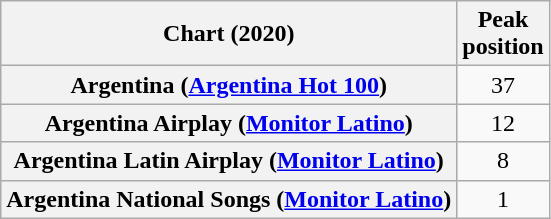<table class="wikitable sortable plainrowheaders" style="text-align:center">
<tr>
<th scope="col">Chart (2020)</th>
<th scope="col">Peak<br> position</th>
</tr>
<tr>
<th scope="row">Argentina (<a href='#'>Argentina Hot 100</a>)</th>
<td>37</td>
</tr>
<tr>
<th scope="row">Argentina Airplay (<a href='#'>Monitor Latino</a>)</th>
<td>12</td>
</tr>
<tr>
<th scope="row">Argentina Latin Airplay (<a href='#'>Monitor Latino</a>)</th>
<td>8</td>
</tr>
<tr>
<th scope="row">Argentina National Songs (<a href='#'>Monitor Latino</a>)</th>
<td>1</td>
</tr>
</table>
